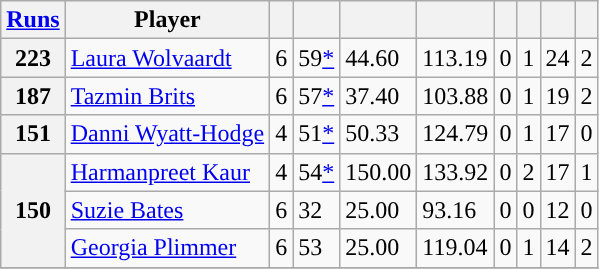<table class="wikitable sortable" style="text-align:centre;">
<tr>
<th scope=col><a href='#'>Runs</a></th>
<th scope=col>Player</th>
<th scope=col><a href='#'></a></th>
<th scope=col></th>
<th scope=col><a href='#'></a></th>
<th scope=col><a href='#'></a></th>
<th scope=col><a href='#'></a></th>
<th scope=col></th>
<th scope=col><a href='#'></a></th>
<th scope=col><a href='#'></a></th>
</tr>
<tr>
<th>223</th>
<td> <a href='#'>Laura Wolvaardt</a></td>
<td>6</td>
<td>59<a href='#'>*</a></td>
<td>44.60</td>
<td>113.19</td>
<td>0</td>
<td>1</td>
<td>24</td>
<td>2</td>
</tr>
<tr>
<th>187</th>
<td> <a href='#'>Tazmin Brits</a></td>
<td>6</td>
<td>57<a href='#'>*</a></td>
<td>37.40</td>
<td>103.88</td>
<td>0</td>
<td>1</td>
<td>19</td>
<td>2</td>
</tr>
<tr>
<th>151</th>
<td> <a href='#'>Danni Wyatt-Hodge</a></td>
<td>4</td>
<td>51<a href='#'>*</a></td>
<td>50.33</td>
<td>124.79</td>
<td>0</td>
<td>1</td>
<td>17</td>
<td>0</td>
</tr>
<tr>
<th rowspan=3>150</th>
<td> <a href='#'>Harmanpreet Kaur</a></td>
<td>4</td>
<td>54<a href='#'>*</a></td>
<td>150.00</td>
<td>133.92</td>
<td>0</td>
<td>2</td>
<td>17</td>
<td>1</td>
</tr>
<tr>
<td> <a href='#'>Suzie Bates</a></td>
<td>6</td>
<td>32</td>
<td>25.00</td>
<td>93.16</td>
<td>0</td>
<td>0</td>
<td>12</td>
<td>0</td>
</tr>
<tr>
<td> <a href='#'>Georgia Plimmer</a></td>
<td>6</td>
<td>53</td>
<td>25.00</td>
<td>119.04</td>
<td>0</td>
<td>1</td>
<td>14</td>
<td>2</td>
</tr>
<tr>
</tr>
</table>
